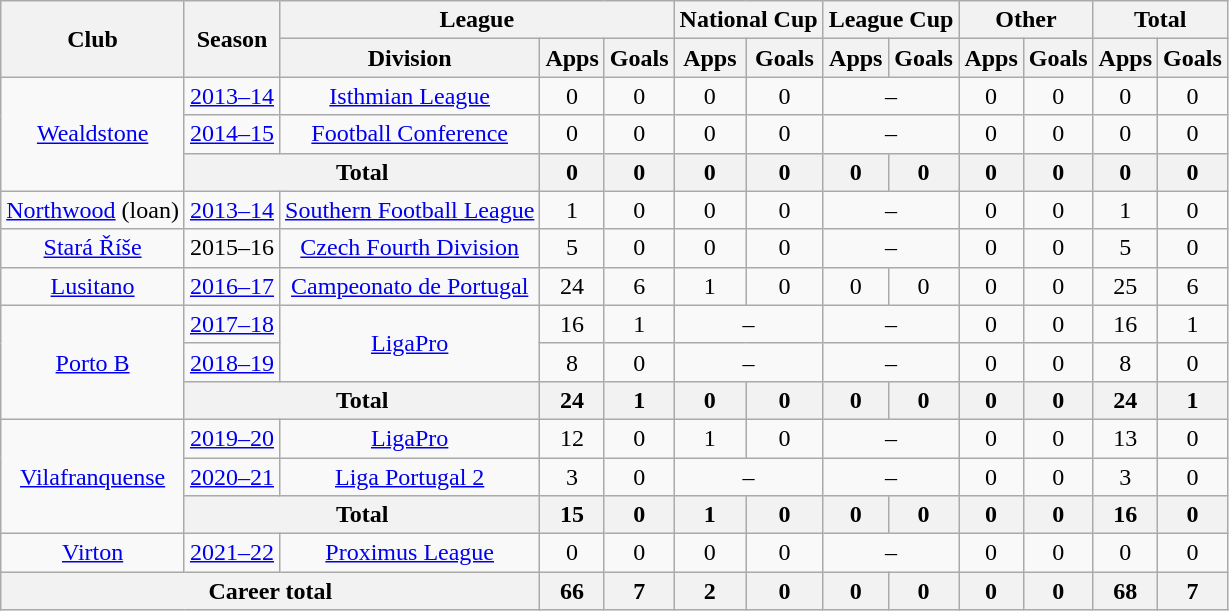<table class="wikitable" style="text-align: center">
<tr>
<th rowspan="2">Club</th>
<th rowspan="2">Season</th>
<th colspan="3">League</th>
<th colspan="2">National Cup</th>
<th colspan="2">League Cup</th>
<th colspan="2">Other</th>
<th colspan="2">Total</th>
</tr>
<tr>
<th>Division</th>
<th>Apps</th>
<th>Goals</th>
<th>Apps</th>
<th>Goals</th>
<th>Apps</th>
<th>Goals</th>
<th>Apps</th>
<th>Goals</th>
<th>Apps</th>
<th>Goals</th>
</tr>
<tr>
<td rowspan="3"><a href='#'>Wealdstone</a></td>
<td><a href='#'>2013–14</a></td>
<td><a href='#'>Isthmian League</a></td>
<td>0</td>
<td>0</td>
<td>0</td>
<td>0</td>
<td colspan="2">–</td>
<td>0</td>
<td>0</td>
<td>0</td>
<td>0</td>
</tr>
<tr>
<td><a href='#'>2014–15</a></td>
<td><a href='#'>Football Conference</a></td>
<td>0</td>
<td>0</td>
<td>0</td>
<td>0</td>
<td colspan="2">–</td>
<td>0</td>
<td>0</td>
<td>0</td>
<td>0</td>
</tr>
<tr>
<th colspan="2"><strong>Total</strong></th>
<th>0</th>
<th>0</th>
<th>0</th>
<th>0</th>
<th>0</th>
<th>0</th>
<th>0</th>
<th>0</th>
<th>0</th>
<th>0</th>
</tr>
<tr>
<td><a href='#'>Northwood</a> (loan)</td>
<td><a href='#'>2013–14</a></td>
<td><a href='#'>Southern Football League</a></td>
<td>1</td>
<td>0</td>
<td>0</td>
<td>0</td>
<td colspan="2">–</td>
<td>0</td>
<td>0</td>
<td>1</td>
<td>0</td>
</tr>
<tr>
<td><a href='#'>Stará Říše</a></td>
<td>2015–16</td>
<td><a href='#'>Czech Fourth Division</a></td>
<td>5</td>
<td>0</td>
<td>0</td>
<td>0</td>
<td colspan="2">–</td>
<td>0</td>
<td>0</td>
<td>5</td>
<td>0</td>
</tr>
<tr>
<td><a href='#'>Lusitano</a></td>
<td><a href='#'>2016–17</a></td>
<td><a href='#'>Campeonato de Portugal</a></td>
<td>24</td>
<td>6</td>
<td>1</td>
<td>0</td>
<td>0</td>
<td>0</td>
<td>0</td>
<td>0</td>
<td>25</td>
<td>6</td>
</tr>
<tr>
<td rowspan="3"><a href='#'>Porto B</a></td>
<td><a href='#'>2017–18</a></td>
<td rowspan="2"><a href='#'>LigaPro</a></td>
<td>16</td>
<td>1</td>
<td colspan="2">–</td>
<td colspan="2">–</td>
<td>0</td>
<td>0</td>
<td>16</td>
<td>1</td>
</tr>
<tr>
<td><a href='#'>2018–19</a></td>
<td>8</td>
<td>0</td>
<td colspan="2">–</td>
<td colspan="2">–</td>
<td>0</td>
<td>0</td>
<td>8</td>
<td>0</td>
</tr>
<tr>
<th colspan="2"><strong>Total</strong></th>
<th>24</th>
<th>1</th>
<th>0</th>
<th>0</th>
<th>0</th>
<th>0</th>
<th>0</th>
<th>0</th>
<th>24</th>
<th>1</th>
</tr>
<tr>
<td rowspan="3"><a href='#'>Vilafranquense</a></td>
<td><a href='#'>2019–20</a></td>
<td><a href='#'>LigaPro</a></td>
<td>12</td>
<td>0</td>
<td>1</td>
<td>0</td>
<td colspan="2">–</td>
<td>0</td>
<td>0</td>
<td>13</td>
<td>0</td>
</tr>
<tr>
<td><a href='#'>2020–21</a></td>
<td><a href='#'>Liga Portugal 2</a></td>
<td>3</td>
<td>0</td>
<td colspan="2">–</td>
<td colspan="2">–</td>
<td>0</td>
<td>0</td>
<td>3</td>
<td>0</td>
</tr>
<tr>
<th colspan="2"><strong>Total</strong></th>
<th>15</th>
<th>0</th>
<th>1</th>
<th>0</th>
<th>0</th>
<th>0</th>
<th>0</th>
<th>0</th>
<th>16</th>
<th>0</th>
</tr>
<tr>
<td><a href='#'>Virton</a></td>
<td><a href='#'>2021–22</a></td>
<td><a href='#'>Proximus League</a></td>
<td>0</td>
<td>0</td>
<td>0</td>
<td>0</td>
<td colspan="2">–</td>
<td>0</td>
<td>0</td>
<td>0</td>
<td>0</td>
</tr>
<tr>
<th colspan="3"><strong>Career total</strong></th>
<th>66</th>
<th>7</th>
<th>2</th>
<th>0</th>
<th>0</th>
<th>0</th>
<th>0</th>
<th>0</th>
<th>68</th>
<th>7</th>
</tr>
</table>
